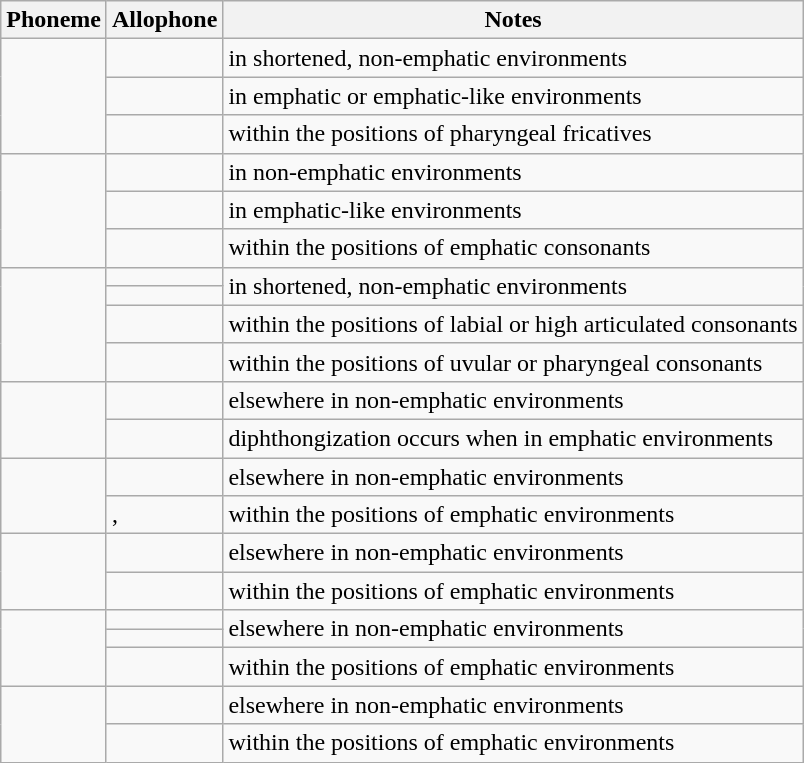<table class="wikitable">
<tr>
<th>Phoneme</th>
<th>Allophone</th>
<th>Notes</th>
</tr>
<tr>
<td rowspan="3"></td>
<td></td>
<td>in shortened, non-emphatic environments</td>
</tr>
<tr>
<td></td>
<td>in emphatic or emphatic-like environments</td>
</tr>
<tr>
<td></td>
<td>within the positions of pharyngeal fricatives</td>
</tr>
<tr>
<td rowspan="3"></td>
<td></td>
<td>in non-emphatic environments</td>
</tr>
<tr>
<td></td>
<td>in emphatic-like environments</td>
</tr>
<tr>
<td></td>
<td>within the positions of emphatic consonants</td>
</tr>
<tr>
<td rowspan="4"></td>
<td></td>
<td rowspan="2">in shortened, non-emphatic environments</td>
</tr>
<tr>
<td></td>
</tr>
<tr>
<td></td>
<td>within the positions of labial or high articulated consonants</td>
</tr>
<tr>
<td></td>
<td>within the positions of uvular or pharyngeal consonants</td>
</tr>
<tr>
<td rowspan="2"></td>
<td></td>
<td>elsewhere in non-emphatic environments</td>
</tr>
<tr>
<td></td>
<td>diphthongization occurs when in emphatic environments</td>
</tr>
<tr>
<td rowspan="2"></td>
<td></td>
<td>elsewhere in non-emphatic environments</td>
</tr>
<tr>
<td>, </td>
<td>within the positions of emphatic environments</td>
</tr>
<tr>
<td rowspan="2"></td>
<td></td>
<td>elsewhere in non-emphatic environments</td>
</tr>
<tr>
<td></td>
<td>within the positions of emphatic environments</td>
</tr>
<tr>
<td rowspan="3"></td>
<td></td>
<td rowspan="2">elsewhere in non-emphatic environments</td>
</tr>
<tr>
<td></td>
</tr>
<tr>
<td></td>
<td>within the positions of emphatic environments</td>
</tr>
<tr>
<td rowspan="2"></td>
<td></td>
<td>elsewhere in non-emphatic environments</td>
</tr>
<tr>
<td></td>
<td>within the positions of emphatic environments</td>
</tr>
</table>
